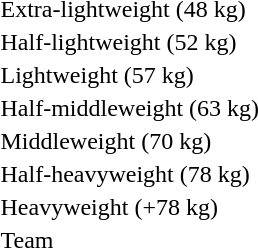<table>
<tr>
<td rowspan=2>Extra-lightweight (48 kg)<br></td>
<td rowspan=2></td>
<td rowspan=2></td>
<td></td>
</tr>
<tr>
<td></td>
</tr>
<tr>
<td rowspan=2>Half-lightweight (52 kg)<br></td>
<td rowspan=2></td>
<td rowspan=2></td>
<td></td>
</tr>
<tr>
<td></td>
</tr>
<tr>
<td rowspan=2>Lightweight (57 kg)<br></td>
<td rowspan=2></td>
<td rowspan=2></td>
<td></td>
</tr>
<tr>
<td></td>
</tr>
<tr>
<td rowspan=2>Half-middleweight (63 kg)<br></td>
<td rowspan=2></td>
<td rowspan=2></td>
<td></td>
</tr>
<tr>
<td></td>
</tr>
<tr>
<td rowspan=2>Middleweight (70 kg)<br></td>
<td rowspan=2></td>
<td rowspan=2></td>
<td></td>
</tr>
<tr>
<td></td>
</tr>
<tr>
<td rowspan=2>Half-heavyweight (78 kg)<br></td>
<td rowspan=2></td>
<td rowspan=2></td>
<td></td>
</tr>
<tr>
<td></td>
</tr>
<tr>
<td rowspan=2>Heavyweight (+78 kg)<br></td>
<td rowspan=2></td>
<td rowspan=2></td>
<td></td>
</tr>
<tr>
<td></td>
</tr>
<tr>
<td rowspan=2>Team<br></td>
<td rowspan=2></td>
<td rowspan=2></td>
<td></td>
</tr>
<tr>
<td></td>
</tr>
</table>
